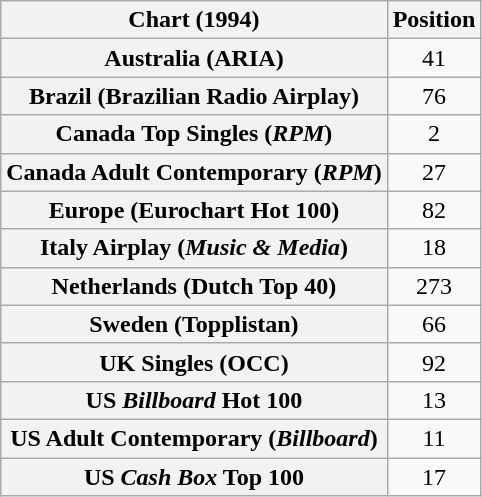<table class="wikitable sortable plainrowheaders" style="text-align:center">
<tr>
<th>Chart (1994)</th>
<th>Position</th>
</tr>
<tr>
<th scope="row">Australia (ARIA)</th>
<td>41</td>
</tr>
<tr>
<th scope="row">Brazil (Brazilian Radio Airplay)</th>
<td>76</td>
</tr>
<tr>
<th scope="row">Canada Top Singles (<em>RPM</em>)</th>
<td>2</td>
</tr>
<tr>
<th scope="row">Canada Adult Contemporary (<em>RPM</em>)</th>
<td>27</td>
</tr>
<tr>
<th scope="row">Europe (Eurochart Hot 100)</th>
<td>82</td>
</tr>
<tr>
<th scope="row">Italy Airplay (<em>Music & Media</em>)</th>
<td>18</td>
</tr>
<tr>
<th scope="row">Netherlands (Dutch Top 40)</th>
<td>273</td>
</tr>
<tr>
<th scope="row">Sweden (Topplistan)</th>
<td>66</td>
</tr>
<tr>
<th scope="row">UK Singles (OCC)</th>
<td>92</td>
</tr>
<tr>
<th scope="row">US <em>Billboard</em> Hot 100</th>
<td>13</td>
</tr>
<tr>
<th scope="row">US Adult Contemporary (<em>Billboard</em>)</th>
<td>11</td>
</tr>
<tr>
<th scope="row">US <em>Cash Box</em> Top 100</th>
<td>17</td>
</tr>
</table>
